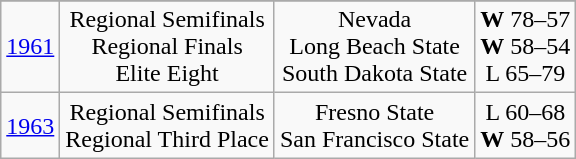<table class="wikitable" style="text-align:center">
<tr>
</tr>
<tr align="center">
<td><a href='#'>1961</a></td>
<td>Regional Semifinals<br>Regional Finals<br>Elite Eight</td>
<td>Nevada<br>Long Beach State<br>South Dakota State</td>
<td><strong>W</strong> 78–57<br><strong>W</strong> 58–54<br>L 65–79</td>
</tr>
<tr align="center">
<td><a href='#'>1963</a></td>
<td>Regional Semifinals<br>Regional Third Place</td>
<td>Fresno State<br>San Francisco State</td>
<td>L 60–68<br><strong>W</strong> 58–56</td>
</tr>
</table>
